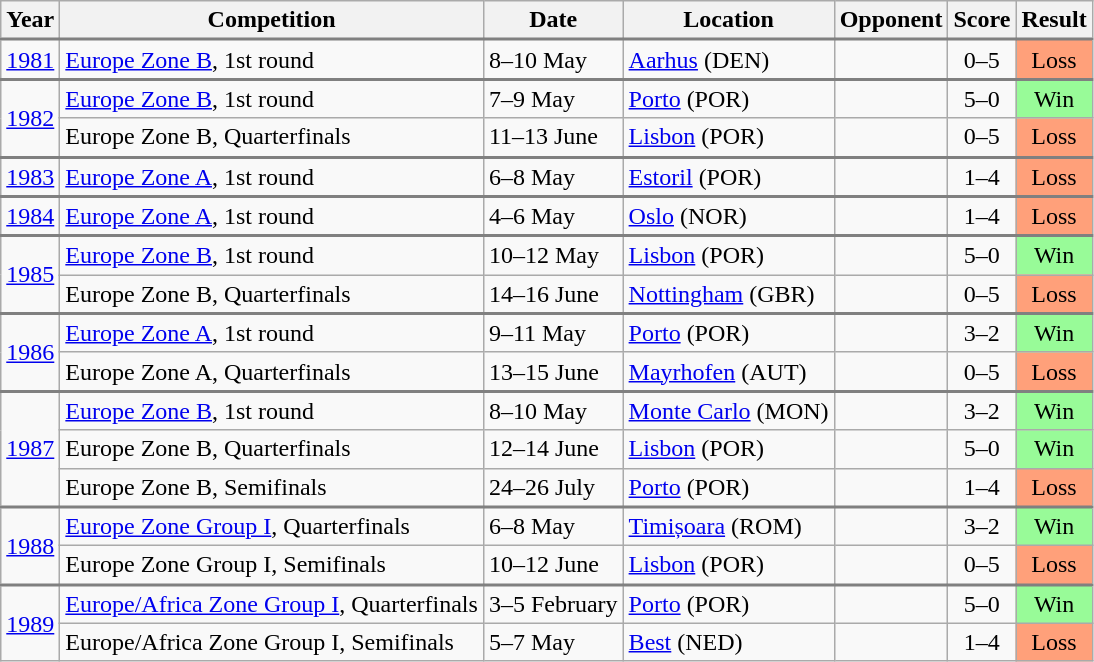<table class="wikitable collapsible collapsed">
<tr>
<th scope="col">Year</th>
<th scope="col">Competition</th>
<th scope="col">Date</th>
<th scope="col">Location</th>
<th scope="col">Opponent</th>
<th scope="col">Score</th>
<th scope="col">Result</th>
</tr>
<tr style="border-top:2px solid gray;">
<td align="center"><a href='#'>1981</a></td>
<td><a href='#'>Europe Zone B</a>, 1st round</td>
<td>8–10 May</td>
<td><a href='#'>Aarhus</a> (DEN)</td>
<td></td>
<td align="center">0–5</td>
<td align="center" bgcolor="#FFA07A">Loss</td>
</tr>
<tr style="border-top:2px solid gray;">
<td align="center" rowspan="2"><a href='#'>1982</a></td>
<td><a href='#'>Europe Zone B</a>, 1st round</td>
<td>7–9 May</td>
<td><a href='#'>Porto</a> (POR)</td>
<td></td>
<td align="center">5–0</td>
<td align="center" bgcolor="#98FB98">Win</td>
</tr>
<tr>
<td>Europe Zone B, Quarterfinals</td>
<td>11–13 June</td>
<td><a href='#'>Lisbon</a> (POR)</td>
<td></td>
<td align="center">0–5</td>
<td align="center" bgcolor="#FFA07A">Loss</td>
</tr>
<tr style="border-top:2px solid gray;">
<td align="center"><a href='#'>1983</a></td>
<td><a href='#'>Europe Zone A</a>, 1st round</td>
<td>6–8 May</td>
<td><a href='#'>Estoril</a> (POR)</td>
<td></td>
<td align="center">1–4</td>
<td align="center" bgcolor="#FFA07A">Loss</td>
</tr>
<tr style="border-top:2px solid gray;">
<td align="center"><a href='#'>1984</a></td>
<td><a href='#'>Europe Zone A</a>, 1st round</td>
<td>4–6 May</td>
<td><a href='#'>Oslo</a> (NOR)</td>
<td></td>
<td align="center">1–4</td>
<td align="center" bgcolor="#FFA07A">Loss</td>
</tr>
<tr style="border-top:2px solid gray;">
<td align="center" rowspan="2"><a href='#'>1985</a></td>
<td><a href='#'>Europe Zone B</a>, 1st round</td>
<td>10–12 May</td>
<td><a href='#'>Lisbon</a> (POR)</td>
<td></td>
<td align="center">5–0</td>
<td align="center" bgcolor="#98FB98">Win</td>
</tr>
<tr>
<td>Europe Zone B, Quarterfinals</td>
<td>14–16 June</td>
<td><a href='#'>Nottingham</a> (GBR)</td>
<td></td>
<td align="center">0–5</td>
<td align="center" bgcolor="#FFA07A">Loss</td>
</tr>
<tr style="border-top:2px solid gray;">
<td align="center" rowspan="2"><a href='#'>1986</a></td>
<td><a href='#'>Europe Zone A</a>, 1st round</td>
<td>9–11 May</td>
<td><a href='#'>Porto</a> (POR)</td>
<td></td>
<td align="center">3–2</td>
<td align="center" bgcolor="#98FB98">Win</td>
</tr>
<tr>
<td>Europe Zone A, Quarterfinals</td>
<td>13–15 June</td>
<td><a href='#'>Mayrhofen</a> (AUT)</td>
<td></td>
<td align="center">0–5</td>
<td align="center" bgcolor="#FFA07A">Loss</td>
</tr>
<tr style="border-top:2px solid gray;">
<td align="center" rowspan="3"><a href='#'>1987</a></td>
<td><a href='#'>Europe Zone B</a>, 1st round</td>
<td>8–10 May</td>
<td><a href='#'>Monte Carlo</a> (MON)</td>
<td></td>
<td align="center">3–2</td>
<td align="center" bgcolor="#98FB98">Win</td>
</tr>
<tr>
<td>Europe Zone B, Quarterfinals</td>
<td>12–14 June</td>
<td><a href='#'>Lisbon</a> (POR)</td>
<td></td>
<td align="center">5–0</td>
<td align="center" bgcolor="#98FB98">Win</td>
</tr>
<tr>
<td>Europe Zone B, Semifinals</td>
<td>24–26 July</td>
<td><a href='#'>Porto</a> (POR)</td>
<td></td>
<td align="center">1–4</td>
<td align="center" bgcolor="#FFA07A">Loss</td>
</tr>
<tr style="border-top:2px solid gray;">
<td align="center" rowspan="2"><a href='#'>1988</a></td>
<td><a href='#'>Europe Zone Group I</a>, Quarterfinals</td>
<td>6–8 May</td>
<td><a href='#'>Timișoara</a> (ROM)</td>
<td></td>
<td align="center">3–2</td>
<td align="center" bgcolor="#98FB98">Win</td>
</tr>
<tr>
<td>Europe Zone Group I, Semifinals</td>
<td>10–12 June</td>
<td><a href='#'>Lisbon</a> (POR)</td>
<td></td>
<td align="center">0–5</td>
<td align="center" bgcolor="#FFA07A">Loss</td>
</tr>
<tr style="border-top:2px solid gray;">
<td align="center" rowspan="3"><a href='#'>1989</a></td>
<td><a href='#'>Europe/Africa Zone Group I</a>, Quarterfinals</td>
<td>3–5 February</td>
<td><a href='#'>Porto</a> (POR)</td>
<td></td>
<td align="center">5–0</td>
<td align="center" bgcolor="#98FB98">Win</td>
</tr>
<tr>
<td>Europe/Africa Zone Group I, Semifinals</td>
<td>5–7 May</td>
<td><a href='#'>Best</a> (NED)</td>
<td></td>
<td align="center">1–4</td>
<td align="center" bgcolor="#FFA07A">Loss</td>
</tr>
</table>
